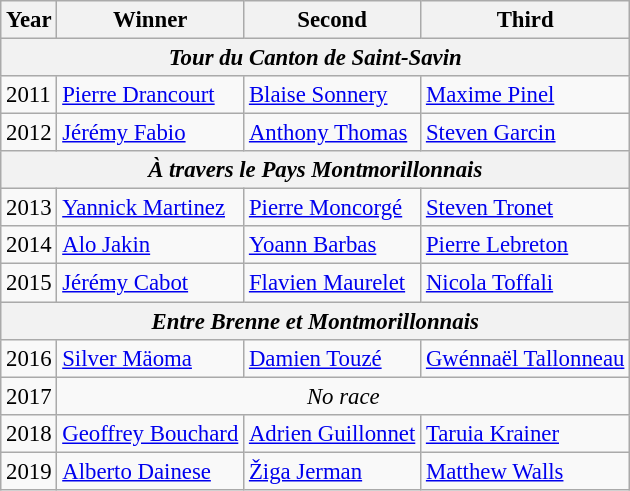<table class="wikitable" style="font-size:95%">
<tr>
<th>Year</th>
<th>Winner</th>
<th>Second</th>
<th>Third</th>
</tr>
<tr>
<th colspan=4; align=center><em>Tour du Canton de Saint-Savin</em></th>
</tr>
<tr>
<td>2011</td>
<td> <a href='#'>Pierre Drancourt</a></td>
<td> <a href='#'>Blaise Sonnery</a></td>
<td> <a href='#'>Maxime Pinel</a></td>
</tr>
<tr>
<td>2012</td>
<td> <a href='#'>Jérémy Fabio</a></td>
<td> <a href='#'>Anthony Thomas</a></td>
<td> <a href='#'>Steven Garcin</a></td>
</tr>
<tr>
<th colspan=4; align=center><em>À travers le Pays Montmorillonnais</em></th>
</tr>
<tr>
<td>2013</td>
<td> <a href='#'>Yannick Martinez</a></td>
<td> <a href='#'>Pierre Moncorgé</a></td>
<td> <a href='#'>Steven Tronet</a></td>
</tr>
<tr>
<td>2014</td>
<td> <a href='#'>Alo Jakin</a></td>
<td> <a href='#'>Yoann Barbas</a></td>
<td> <a href='#'>Pierre Lebreton</a></td>
</tr>
<tr>
<td>2015</td>
<td> <a href='#'>Jérémy Cabot</a></td>
<td> <a href='#'>Flavien Maurelet</a></td>
<td> <a href='#'>Nicola Toffali</a></td>
</tr>
<tr>
<th colspan=4; align=center><em>Entre Brenne et Montmorillonnais</em></th>
</tr>
<tr>
<td>2016</td>
<td> <a href='#'>Silver Mäoma</a></td>
<td> <a href='#'>Damien Touzé</a></td>
<td> <a href='#'>Gwénnaël Tallonneau</a></td>
</tr>
<tr>
<td>2017</td>
<td colspan=3; align=center><em>No race</em></td>
</tr>
<tr>
<td>2018</td>
<td> <a href='#'>Geoffrey Bouchard</a></td>
<td> <a href='#'>Adrien Guillonnet</a></td>
<td> <a href='#'>Taruia Krainer</a></td>
</tr>
<tr>
<td>2019</td>
<td> <a href='#'>Alberto Dainese</a></td>
<td> <a href='#'>Žiga Jerman</a></td>
<td> <a href='#'>Matthew Walls</a></td>
</tr>
</table>
